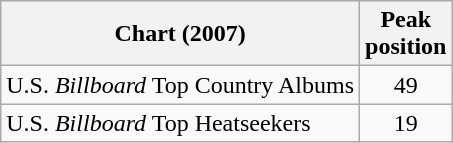<table class="wikitable">
<tr>
<th>Chart (2007)</th>
<th>Peak<br>position</th>
</tr>
<tr>
<td>U.S. <em>Billboard</em> Top Country Albums</td>
<td align="center">49</td>
</tr>
<tr>
<td>U.S. <em>Billboard</em> Top Heatseekers</td>
<td align="center">19</td>
</tr>
</table>
